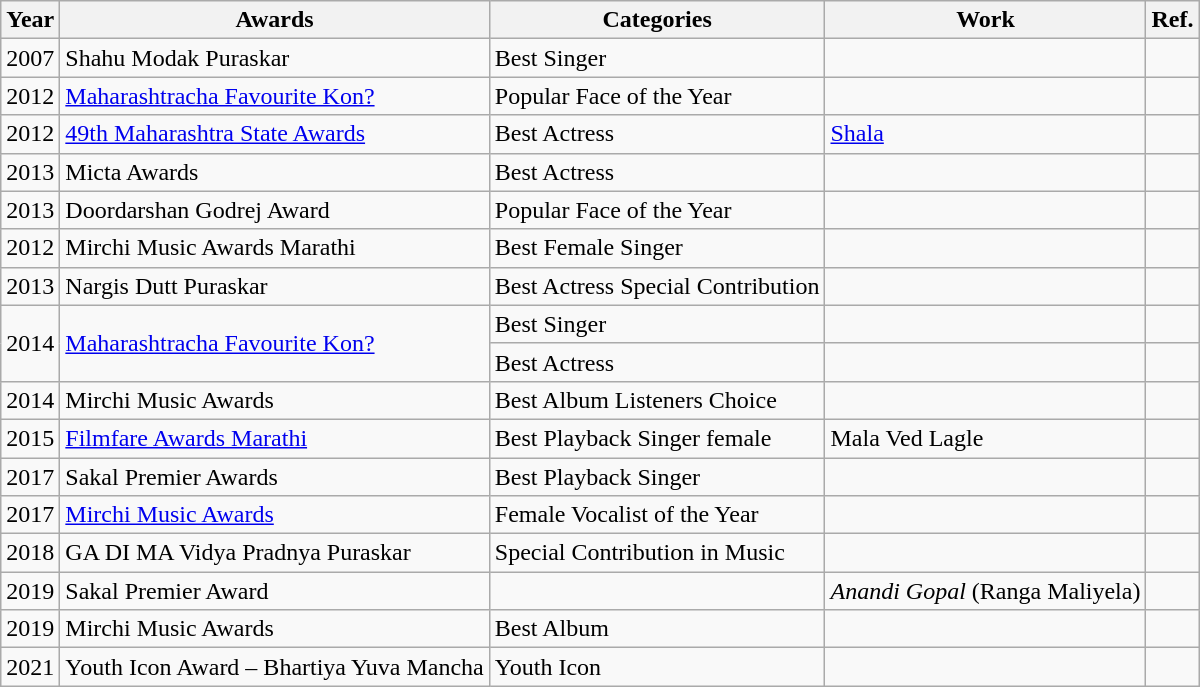<table class="wikitable">
<tr>
<th>Year</th>
<th>Awards</th>
<th>Categories</th>
<th>Work</th>
<th>Ref.</th>
</tr>
<tr>
<td>2007</td>
<td>Shahu Modak Puraskar</td>
<td>Best Singer</td>
<td></td>
<td></td>
</tr>
<tr>
<td>2012</td>
<td><a href='#'>Maharashtracha Favourite Kon?</a></td>
<td>Popular Face of the Year</td>
<td></td>
<td></td>
</tr>
<tr>
<td>2012</td>
<td><a href='#'>49th Maharashtra State Awards</a></td>
<td>Best Actress</td>
<td><a href='#'>Shala</a></td>
<td></td>
</tr>
<tr>
<td>2013</td>
<td>Micta Awards</td>
<td>Best Actress</td>
<td></td>
<td></td>
</tr>
<tr>
<td>2013</td>
<td>Doordarshan Godrej Award</td>
<td>Popular Face of the Year</td>
<td></td>
<td></td>
</tr>
<tr>
<td>2012</td>
<td>Mirchi Music Awards Marathi</td>
<td>Best Female Singer</td>
<td></td>
<td></td>
</tr>
<tr>
<td>2013</td>
<td>Nargis Dutt Puraskar</td>
<td>Best Actress Special Contribution</td>
<td></td>
<td></td>
</tr>
<tr>
<td rowspan="2">2014</td>
<td rowspan="2"><a href='#'>Maharashtracha Favourite Kon?</a></td>
<td>Best Singer</td>
<td></td>
<td></td>
</tr>
<tr>
<td>Best Actress</td>
<td></td>
<td></td>
</tr>
<tr>
<td>2014</td>
<td>Mirchi Music Awards</td>
<td>Best Album Listeners Choice</td>
<td></td>
<td></td>
</tr>
<tr>
<td>2015</td>
<td><a href='#'>Filmfare Awards Marathi</a></td>
<td>Best Playback Singer female</td>
<td>Mala Ved Lagle</td>
<td></td>
</tr>
<tr>
<td>2017</td>
<td>Sakal Premier Awards</td>
<td>Best Playback Singer</td>
<td></td>
<td></td>
</tr>
<tr>
<td>2017</td>
<td><a href='#'>Mirchi Music Awards</a></td>
<td>Female Vocalist of the Year</td>
<td></td>
<td></td>
</tr>
<tr>
<td>2018</td>
<td>GA DI MA Vidya Pradnya Puraskar</td>
<td>Special Contribution in Music</td>
<td></td>
<td></td>
</tr>
<tr>
<td>2019</td>
<td>Sakal Premier Award</td>
<td></td>
<td><em>Anandi Gopal</em> (Ranga Maliyela)</td>
<td></td>
</tr>
<tr>
<td>2019</td>
<td>Mirchi Music Awards</td>
<td>Best Album</td>
<td></td>
<td></td>
</tr>
<tr>
<td>2021</td>
<td>Youth Icon Award – Bhartiya Yuva Mancha</td>
<td>Youth Icon</td>
<td></td>
<td></td>
</tr>
</table>
